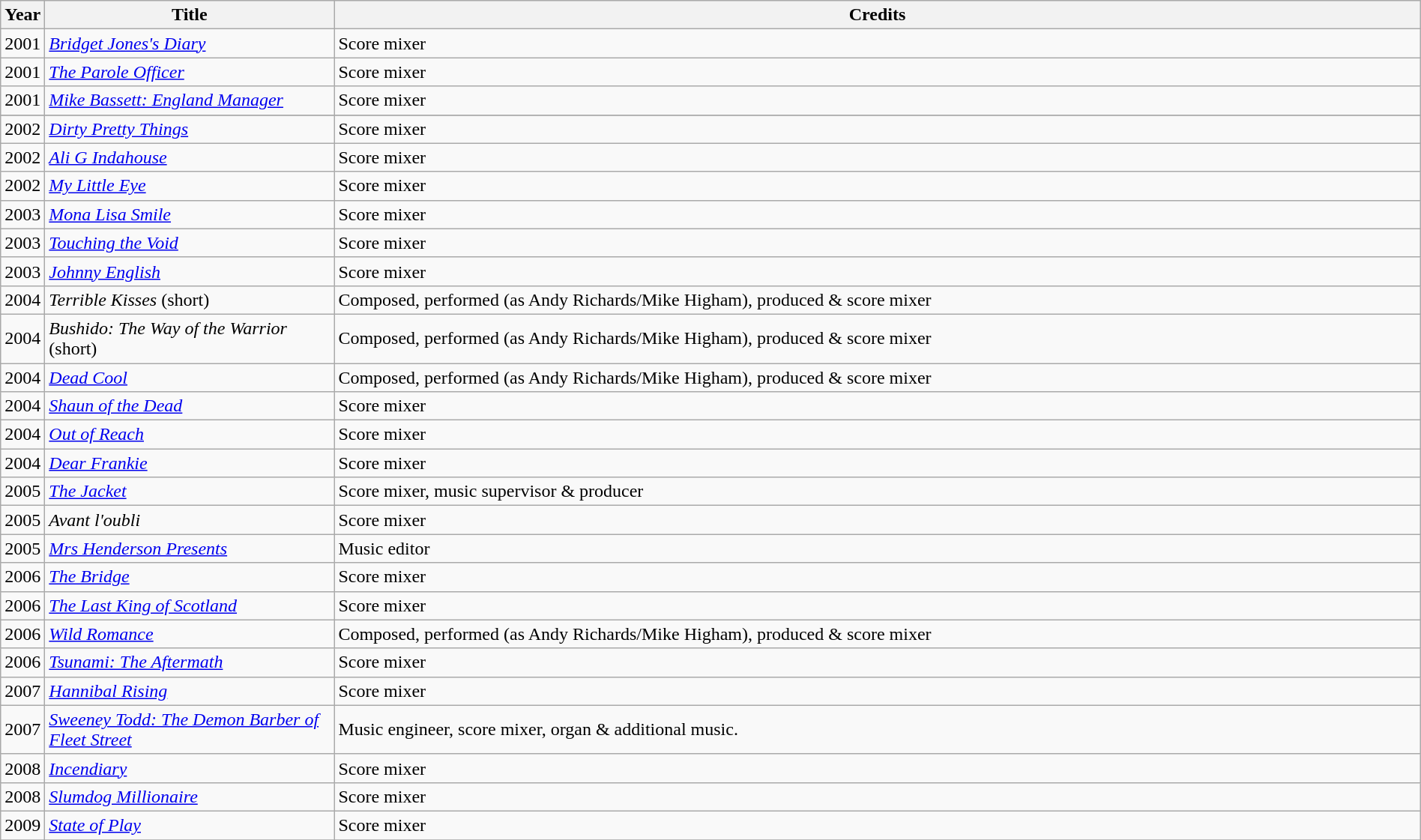<table class="wikitable sortable" width=100%>
<tr>
<th width=30px>Year</th>
<th width=250px>Title</th>
<th>Credits</th>
</tr>
<tr>
<td>2001</td>
<td><em><a href='#'>Bridget Jones's Diary</a></em></td>
<td>Score mixer</td>
</tr>
<tr>
<td>2001</td>
<td><em><a href='#'>The Parole Officer</a></em></td>
<td>Score mixer</td>
</tr>
<tr>
<td>2001</td>
<td><em><a href='#'>Mike Bassett: England Manager</a></em></td>
<td>Score mixer</td>
</tr>
<tr>
</tr>
<tr>
<td>2002</td>
<td><em><a href='#'>Dirty Pretty Things</a></em></td>
<td>Score mixer</td>
</tr>
<tr>
<td>2002</td>
<td><em><a href='#'>Ali G Indahouse</a></em></td>
<td>Score mixer</td>
</tr>
<tr>
<td>2002</td>
<td><em><a href='#'>My Little Eye</a></em></td>
<td>Score mixer</td>
</tr>
<tr>
<td>2003</td>
<td><em><a href='#'>Mona Lisa Smile</a></em></td>
<td>Score mixer</td>
</tr>
<tr>
<td>2003</td>
<td><em><a href='#'>Touching the Void</a></em></td>
<td>Score mixer</td>
</tr>
<tr>
<td>2003</td>
<td><em><a href='#'>Johnny English</a></em></td>
<td>Score mixer</td>
</tr>
<tr>
<td>2004</td>
<td><em>Terrible Kisses</em> (short)</td>
<td>Composed, performed (as Andy Richards/Mike Higham), produced & score mixer</td>
</tr>
<tr>
<td>2004</td>
<td><em>Bushido: The Way of the Warrior</em> (short)</td>
<td>Composed, performed (as Andy Richards/Mike Higham), produced & score mixer</td>
</tr>
<tr>
<td>2004</td>
<td><em><a href='#'>Dead Cool</a></em></td>
<td>Composed, performed (as Andy Richards/Mike Higham), produced & score mixer</td>
</tr>
<tr>
<td>2004</td>
<td><em><a href='#'>Shaun of the Dead</a></em></td>
<td>Score mixer</td>
</tr>
<tr>
<td>2004</td>
<td><em><a href='#'>Out of Reach</a></em></td>
<td>Score mixer</td>
</tr>
<tr>
<td>2004</td>
<td><em><a href='#'>Dear Frankie</a></em></td>
<td>Score mixer</td>
</tr>
<tr>
<td>2005</td>
<td><em><a href='#'>The Jacket</a></em></td>
<td>Score mixer, music supervisor & producer</td>
</tr>
<tr>
<td>2005</td>
<td><em>Avant l'oubli</em></td>
<td>Score mixer</td>
</tr>
<tr>
<td>2005</td>
<td><em><a href='#'>Mrs Henderson Presents</a></em></td>
<td>Music editor</td>
</tr>
<tr>
<td>2006</td>
<td><em><a href='#'>The Bridge</a></em></td>
<td>Score mixer</td>
</tr>
<tr>
<td>2006</td>
<td><em><a href='#'>The Last King of Scotland</a></em></td>
<td>Score mixer</td>
</tr>
<tr>
<td>2006</td>
<td><em><a href='#'>Wild Romance</a></em></td>
<td>Composed, performed (as Andy Richards/Mike Higham), produced & score mixer</td>
</tr>
<tr>
<td>2006</td>
<td><em><a href='#'>Tsunami: The Aftermath</a></em></td>
<td>Score mixer</td>
</tr>
<tr>
<td>2007</td>
<td><em><a href='#'>Hannibal Rising</a></em></td>
<td>Score mixer</td>
</tr>
<tr>
<td>2007</td>
<td><em><a href='#'>Sweeney Todd: The Demon Barber of Fleet Street</a></em></td>
<td>Music engineer, score mixer, organ & additional music.</td>
</tr>
<tr>
<td>2008</td>
<td><em><a href='#'>Incendiary</a></em></td>
<td>Score mixer</td>
</tr>
<tr>
<td>2008</td>
<td><em><a href='#'>Slumdog Millionaire</a></em></td>
<td>Score mixer</td>
</tr>
<tr>
<td>2009</td>
<td><em><a href='#'>State of Play</a></em></td>
<td>Score mixer</td>
</tr>
<tr>
</tr>
</table>
